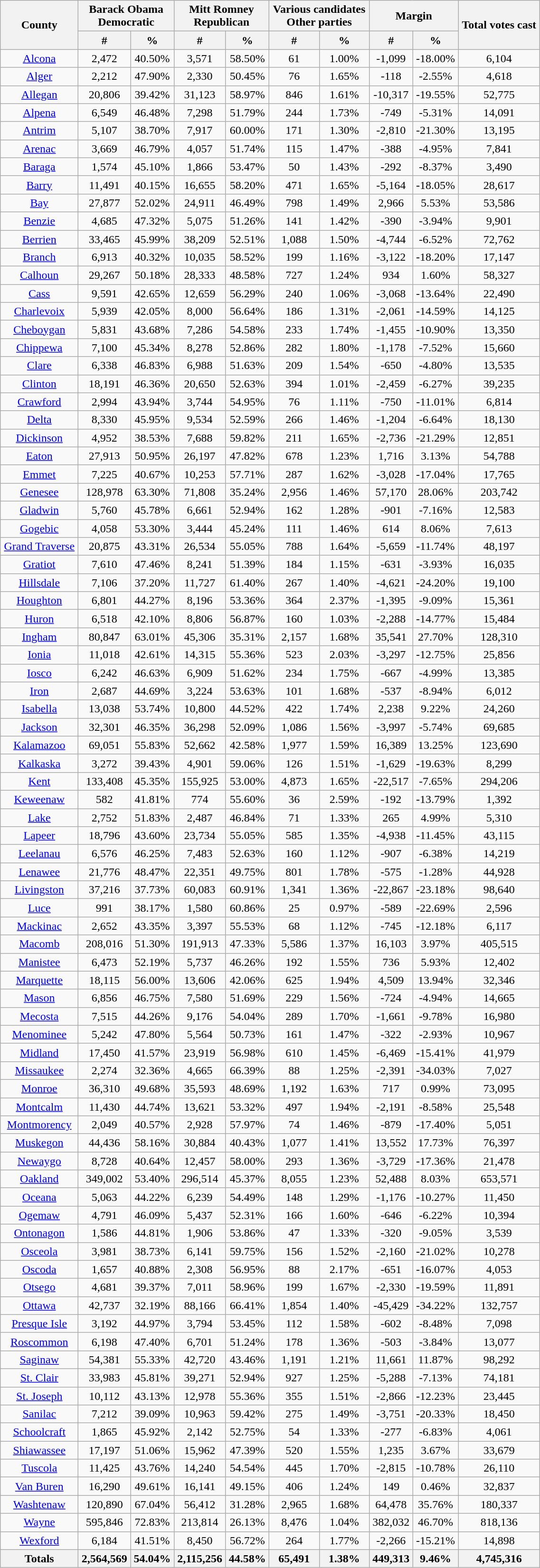<table width="60%"  class="wikitable sortable" style="text-align:center">
<tr>
<th style="text-align:center;" rowspan="2">County</th>
<th style="text-align:center;" colspan="2">Barack Obama<br>Democratic</th>
<th style="text-align:center;" colspan="2">Mitt Romney<br>Republican</th>
<th style="text-align:center;" colspan="2">Various candidates<br>Other parties</th>
<th style="text-align:center;" colspan="2">Margin</th>
<th style="text-align:center;" rowspan="2">Total votes cast</th>
</tr>
<tr>
<th style="text-align:center;" data-sort-type="number">#</th>
<th style="text-align:center;" data-sort-type="number">%</th>
<th style="text-align:center;" data-sort-type="number">#</th>
<th style="text-align:center;" data-sort-type="number">%</th>
<th style="text-align:center;" data-sort-type="number">#</th>
<th style="text-align:center;" data-sort-type="number">%</th>
<th style="text-align:center;" data-sort-type="number">#</th>
<th style="text-align:center;" data-sort-type="number">%</th>
</tr>
<tr style="text-align:center;">
<td><a href='#'>Alcona</a></td>
<td>2,472</td>
<td>40.50%</td>
<td>3,571</td>
<td>58.50%</td>
<td>61</td>
<td>1.00%</td>
<td>-1,099</td>
<td>-18.00%</td>
<td>6,104</td>
</tr>
<tr style="text-align:center;">
<td><a href='#'>Alger</a></td>
<td>2,212</td>
<td>47.90%</td>
<td>2,330</td>
<td>50.45%</td>
<td>76</td>
<td>1.65%</td>
<td>-118</td>
<td>-2.55%</td>
<td>4,618</td>
</tr>
<tr style="text-align:center;">
<td><a href='#'>Allegan</a></td>
<td>20,806</td>
<td>39.42%</td>
<td>31,123</td>
<td>58.97%</td>
<td>846</td>
<td>1.61%</td>
<td>-10,317</td>
<td>-19.55%</td>
<td>52,775</td>
</tr>
<tr style="text-align:center;">
<td><a href='#'>Alpena</a></td>
<td>6,549</td>
<td>46.48%</td>
<td>7,298</td>
<td>51.79%</td>
<td>244</td>
<td>1.73%</td>
<td>-749</td>
<td>-5.31%</td>
<td>14,091</td>
</tr>
<tr style="text-align:center;">
<td><a href='#'>Antrim</a></td>
<td>5,107</td>
<td>38.70%</td>
<td>7,917</td>
<td>60.00%</td>
<td>171</td>
<td>1.30%</td>
<td>-2,810</td>
<td>-21.30%</td>
<td>13,195</td>
</tr>
<tr style="text-align:center;">
<td><a href='#'>Arenac</a></td>
<td>3,669</td>
<td>46.79%</td>
<td>4,057</td>
<td>51.74%</td>
<td>115</td>
<td>1.47%</td>
<td>-388</td>
<td>-4.95%</td>
<td>7,841</td>
</tr>
<tr style="text-align:center;">
<td><a href='#'>Baraga</a></td>
<td>1,574</td>
<td>45.10%</td>
<td>1,866</td>
<td>53.47%</td>
<td>50</td>
<td>1.43%</td>
<td>-292</td>
<td>-8.37%</td>
<td>3,490</td>
</tr>
<tr style="text-align:center;">
<td><a href='#'>Barry</a></td>
<td>11,491</td>
<td>40.15%</td>
<td>16,655</td>
<td>58.20%</td>
<td>471</td>
<td>1.65%</td>
<td>-5,164</td>
<td>-18.05%</td>
<td>28,617</td>
</tr>
<tr style="text-align:center;">
<td><a href='#'>Bay</a></td>
<td>27,877</td>
<td>52.02%</td>
<td>24,911</td>
<td>46.49%</td>
<td>798</td>
<td>1.49%</td>
<td>2,966</td>
<td>5.53%</td>
<td>53,586</td>
</tr>
<tr style="text-align:center;">
<td><a href='#'>Benzie</a></td>
<td>4,685</td>
<td>47.32%</td>
<td>5,075</td>
<td>51.26%</td>
<td>141</td>
<td>1.42%</td>
<td>-390</td>
<td>-3.94%</td>
<td>9,901</td>
</tr>
<tr style="text-align:center;">
<td><a href='#'>Berrien</a></td>
<td>33,465</td>
<td>45.99%</td>
<td>38,209</td>
<td>52.51%</td>
<td>1,088</td>
<td>1.50%</td>
<td>-4,744</td>
<td>-6.52%</td>
<td>72,762</td>
</tr>
<tr style="text-align:center;">
<td><a href='#'>Branch</a></td>
<td>6,913</td>
<td>40.32%</td>
<td>10,035</td>
<td>58.52%</td>
<td>199</td>
<td>1.16%</td>
<td>-3,122</td>
<td>-18.20%</td>
<td>17,147</td>
</tr>
<tr style="text-align:center;">
<td><a href='#'>Calhoun</a></td>
<td>29,267</td>
<td>50.18%</td>
<td>28,333</td>
<td>48.58%</td>
<td>727</td>
<td>1.24%</td>
<td>934</td>
<td>1.60%</td>
<td>58,327</td>
</tr>
<tr style="text-align:center;">
<td><a href='#'>Cass</a></td>
<td>9,591</td>
<td>42.65%</td>
<td>12,659</td>
<td>56.29%</td>
<td>240</td>
<td>1.06%</td>
<td>-3,068</td>
<td>-13.64%</td>
<td>22,490</td>
</tr>
<tr style="text-align:center;">
<td><a href='#'>Charlevoix</a></td>
<td>5,939</td>
<td>42.05%</td>
<td>8,000</td>
<td>56.64%</td>
<td>186</td>
<td>1.31%</td>
<td>-2,061</td>
<td>-14.59%</td>
<td>14,125</td>
</tr>
<tr style="text-align:center;">
<td><a href='#'>Cheboygan</a></td>
<td>5,831</td>
<td>43.68%</td>
<td>7,286</td>
<td>54.58%</td>
<td>233</td>
<td>1.74%</td>
<td>-1,455</td>
<td>-10.90%</td>
<td>13,350</td>
</tr>
<tr style="text-align:center;">
<td><a href='#'>Chippewa</a></td>
<td>7,100</td>
<td>45.34%</td>
<td>8,278</td>
<td>52.86%</td>
<td>282</td>
<td>1.80%</td>
<td>-1,178</td>
<td>-7.52%</td>
<td>15,660</td>
</tr>
<tr style="text-align:center;">
<td><a href='#'>Clare</a></td>
<td>6,338</td>
<td>46.83%</td>
<td>6,988</td>
<td>51.63%</td>
<td>209</td>
<td>1.54%</td>
<td>-650</td>
<td>-4.80%</td>
<td>13,535</td>
</tr>
<tr style="text-align:center;">
<td><a href='#'>Clinton</a></td>
<td>18,191</td>
<td>46.36%</td>
<td>20,650</td>
<td>52.63%</td>
<td>394</td>
<td>1.01%</td>
<td>-2,459</td>
<td>-6.27%</td>
<td>39,235</td>
</tr>
<tr style="text-align:center;">
<td><a href='#'>Crawford</a></td>
<td>2,994</td>
<td>43.94%</td>
<td>3,744</td>
<td>54.95%</td>
<td>76</td>
<td>1.11%</td>
<td>-750</td>
<td>-11.01%</td>
<td>6,814</td>
</tr>
<tr style="text-align:center;">
<td><a href='#'>Delta</a></td>
<td>8,330</td>
<td>45.95%</td>
<td>9,534</td>
<td>52.59%</td>
<td>266</td>
<td>1.46%</td>
<td>-1,204</td>
<td>-6.64%</td>
<td>18,130</td>
</tr>
<tr style="text-align:center;">
<td><a href='#'>Dickinson</a></td>
<td>4,952</td>
<td>38.53%</td>
<td>7,688</td>
<td>59.82%</td>
<td>211</td>
<td>1.65%</td>
<td>-2,736</td>
<td>-21.29%</td>
<td>12,851</td>
</tr>
<tr style="text-align:center;">
<td><a href='#'>Eaton</a></td>
<td>27,913</td>
<td>50.95%</td>
<td>26,197</td>
<td>47.82%</td>
<td>678</td>
<td>1.23%</td>
<td>1,716</td>
<td>3.13%</td>
<td>54,788</td>
</tr>
<tr style="text-align:center;">
<td><a href='#'>Emmet</a></td>
<td>7,225</td>
<td>40.67%</td>
<td>10,253</td>
<td>57.71%</td>
<td>287</td>
<td>1.62%</td>
<td>-3,028</td>
<td>-17.04%</td>
<td>17,765</td>
</tr>
<tr style="text-align:center;">
<td><a href='#'>Genesee</a></td>
<td>128,978</td>
<td>63.30%</td>
<td>71,808</td>
<td>35.24%</td>
<td>2,956</td>
<td>1.46%</td>
<td>57,170</td>
<td>28.06%</td>
<td>203,742</td>
</tr>
<tr style="text-align:center;">
<td><a href='#'>Gladwin</a></td>
<td>5,760</td>
<td>45.78%</td>
<td>6,661</td>
<td>52.94%</td>
<td>162</td>
<td>1.28%</td>
<td>-901</td>
<td>-7.16%</td>
<td>12,583</td>
</tr>
<tr style="text-align:center;">
<td><a href='#'>Gogebic</a></td>
<td>4,058</td>
<td>53.30%</td>
<td>3,444</td>
<td>45.24%</td>
<td>111</td>
<td>1.46%</td>
<td>614</td>
<td>8.06%</td>
<td>7,613</td>
</tr>
<tr style="text-align:center;">
<td><a href='#'>Grand Traverse</a></td>
<td>20,875</td>
<td>43.31%</td>
<td>26,534</td>
<td>55.05%</td>
<td>788</td>
<td>1.64%</td>
<td>-5,659</td>
<td>-11.74%</td>
<td>48,197</td>
</tr>
<tr style="text-align:center;">
<td><a href='#'>Gratiot</a></td>
<td>7,610</td>
<td>47.46%</td>
<td>8,241</td>
<td>51.39%</td>
<td>184</td>
<td>1.15%</td>
<td>-631</td>
<td>-3.93%</td>
<td>16,035</td>
</tr>
<tr style="text-align:center;">
<td><a href='#'>Hillsdale</a></td>
<td>7,106</td>
<td>37.20%</td>
<td>11,727</td>
<td>61.40%</td>
<td>267</td>
<td>1.40%</td>
<td>-4,621</td>
<td>-24.20%</td>
<td>19,100</td>
</tr>
<tr style="text-align:center;">
<td><a href='#'>Houghton</a></td>
<td>6,801</td>
<td>44.27%</td>
<td>8,196</td>
<td>53.36%</td>
<td>364</td>
<td>2.37%</td>
<td>-1,395</td>
<td>-9.09%</td>
<td>15,361</td>
</tr>
<tr style="text-align:center;">
<td><a href='#'>Huron</a></td>
<td>6,518</td>
<td>42.10%</td>
<td>8,806</td>
<td>56.87%</td>
<td>160</td>
<td>1.03%</td>
<td>-2,288</td>
<td>-14.77%</td>
<td>15,484</td>
</tr>
<tr style="text-align:center;">
<td><a href='#'>Ingham</a></td>
<td>80,847</td>
<td>63.01%</td>
<td>45,306</td>
<td>35.31%</td>
<td>2,157</td>
<td>1.68%</td>
<td>35,541</td>
<td>27.70%</td>
<td>128,310</td>
</tr>
<tr style="text-align:center;">
<td><a href='#'>Ionia</a></td>
<td>11,018</td>
<td>42.61%</td>
<td>14,315</td>
<td>55.36%</td>
<td>523</td>
<td>2.03%</td>
<td>-3,297</td>
<td>-12.75%</td>
<td>25,856</td>
</tr>
<tr style="text-align:center;">
<td><a href='#'>Iosco</a></td>
<td>6,242</td>
<td>46.63%</td>
<td>6,909</td>
<td>51.62%</td>
<td>234</td>
<td>1.75%</td>
<td>-667</td>
<td>-4.99%</td>
<td>13,385</td>
</tr>
<tr style="text-align:center;">
<td><a href='#'>Iron</a></td>
<td>2,687</td>
<td>44.69%</td>
<td>3,224</td>
<td>53.63%</td>
<td>101</td>
<td>1.68%</td>
<td>-537</td>
<td>-8.94%</td>
<td>6,012</td>
</tr>
<tr style="text-align:center;">
<td><a href='#'>Isabella</a></td>
<td>13,038</td>
<td>53.74%</td>
<td>10,800</td>
<td>44.52%</td>
<td>422</td>
<td>1.74%</td>
<td>2,238</td>
<td>9.22%</td>
<td>24,260</td>
</tr>
<tr style="text-align:center;">
<td><a href='#'>Jackson</a></td>
<td>32,301</td>
<td>46.35%</td>
<td>36,298</td>
<td>52.09%</td>
<td>1,086</td>
<td>1.56%</td>
<td>-3,997</td>
<td>-5.74%</td>
<td>69,685</td>
</tr>
<tr style="text-align:center;">
<td><a href='#'>Kalamazoo</a></td>
<td>69,051</td>
<td>55.83%</td>
<td>52,662</td>
<td>42.58%</td>
<td>1,977</td>
<td>1.59%</td>
<td>16,389</td>
<td>13.25%</td>
<td>123,690</td>
</tr>
<tr style="text-align:center;">
<td><a href='#'>Kalkaska</a></td>
<td>3,272</td>
<td>39.43%</td>
<td>4,901</td>
<td>59.06%</td>
<td>126</td>
<td>1.51%</td>
<td>-1,629</td>
<td>-19.63%</td>
<td>8,299</td>
</tr>
<tr style="text-align:center;">
<td><a href='#'>Kent</a></td>
<td>133,408</td>
<td>45.35%</td>
<td>155,925</td>
<td>53.00%</td>
<td>4,873</td>
<td>1.65%</td>
<td>-22,517</td>
<td>-7.65%</td>
<td>294,206</td>
</tr>
<tr style="text-align:center;">
<td><a href='#'>Keweenaw</a></td>
<td>582</td>
<td>41.81%</td>
<td>774</td>
<td>55.60%</td>
<td>36</td>
<td>2.59%</td>
<td>-192</td>
<td>-13.79%</td>
<td>1,392</td>
</tr>
<tr style="text-align:center;">
<td><a href='#'>Lake</a></td>
<td>2,752</td>
<td>51.83%</td>
<td>2,487</td>
<td>46.84%</td>
<td>71</td>
<td>1.33%</td>
<td>265</td>
<td>4.99%</td>
<td>5,310</td>
</tr>
<tr style="text-align:center;">
<td><a href='#'>Lapeer</a></td>
<td>18,796</td>
<td>43.60%</td>
<td>23,734</td>
<td>55.05%</td>
<td>585</td>
<td>1.35%</td>
<td>-4,938</td>
<td>-11.45%</td>
<td>43,115</td>
</tr>
<tr style="text-align:center;">
<td><a href='#'>Leelanau</a></td>
<td>6,576</td>
<td>46.25%</td>
<td>7,483</td>
<td>52.63%</td>
<td>160</td>
<td>1.12%</td>
<td>-907</td>
<td>-6.38%</td>
<td>14,219</td>
</tr>
<tr style="text-align:center;">
<td><a href='#'>Lenawee</a></td>
<td>21,776</td>
<td>48.47%</td>
<td>22,351</td>
<td>49.75%</td>
<td>801</td>
<td>1.78%</td>
<td>-575</td>
<td>-1.28%</td>
<td>44,928</td>
</tr>
<tr style="text-align:center;">
<td><a href='#'>Livingston</a></td>
<td>37,216</td>
<td>37.73%</td>
<td>60,083</td>
<td>60.91%</td>
<td>1,341</td>
<td>1.36%</td>
<td>-22,867</td>
<td>-23.18%</td>
<td>98,640</td>
</tr>
<tr style="text-align:center;">
<td><a href='#'>Luce</a></td>
<td>991</td>
<td>38.17%</td>
<td>1,580</td>
<td>60.86%</td>
<td>25</td>
<td>0.97%</td>
<td>-589</td>
<td>-22.69%</td>
<td>2,596</td>
</tr>
<tr style="text-align:center;">
<td><a href='#'>Mackinac</a></td>
<td>2,652</td>
<td>43.35%</td>
<td>3,397</td>
<td>55.53%</td>
<td>68</td>
<td>1.12%</td>
<td>-745</td>
<td>-12.18%</td>
<td>6,117</td>
</tr>
<tr style="text-align:center;">
<td><a href='#'>Macomb</a></td>
<td>208,016</td>
<td>51.30%</td>
<td>191,913</td>
<td>47.33%</td>
<td>5,586</td>
<td>1.37%</td>
<td>16,103</td>
<td>3.97%</td>
<td>405,515</td>
</tr>
<tr style="text-align:center;">
<td><a href='#'>Manistee</a></td>
<td>6,473</td>
<td>52.19%</td>
<td>5,737</td>
<td>46.26%</td>
<td>192</td>
<td>1.55%</td>
<td>736</td>
<td>5.93%</td>
<td>12,402</td>
</tr>
<tr style="text-align:center;">
<td><a href='#'>Marquette</a></td>
<td>18,115</td>
<td>56.00%</td>
<td>13,606</td>
<td>42.06%</td>
<td>625</td>
<td>1.94%</td>
<td>4,509</td>
<td>13.94%</td>
<td>32,346</td>
</tr>
<tr style="text-align:center;">
<td><a href='#'>Mason</a></td>
<td>6,856</td>
<td>46.75%</td>
<td>7,580</td>
<td>51.69%</td>
<td>229</td>
<td>1.56%</td>
<td>-724</td>
<td>-4.94%</td>
<td>14,665</td>
</tr>
<tr style="text-align:center;">
<td><a href='#'>Mecosta</a></td>
<td>7,515</td>
<td>44.26%</td>
<td>9,176</td>
<td>54.04%</td>
<td>289</td>
<td>1.70%</td>
<td>-1,661</td>
<td>-9.78%</td>
<td>16,980</td>
</tr>
<tr style="text-align:center;">
<td><a href='#'>Menominee</a></td>
<td>5,242</td>
<td>47.80%</td>
<td>5,564</td>
<td>50.73%</td>
<td>161</td>
<td>1.47%</td>
<td>-322</td>
<td>-2.93%</td>
<td>10,967</td>
</tr>
<tr style="text-align:center;">
<td><a href='#'>Midland</a></td>
<td>17,450</td>
<td>41.57%</td>
<td>23,919</td>
<td>56.98%</td>
<td>610</td>
<td>1.45%</td>
<td>-6,469</td>
<td>-15.41%</td>
<td>41,979</td>
</tr>
<tr style="text-align:center;">
<td><a href='#'>Missaukee</a></td>
<td>2,274</td>
<td>32.36%</td>
<td>4,665</td>
<td>66.39%</td>
<td>88</td>
<td>1.25%</td>
<td>-2,391</td>
<td>-34.03%</td>
<td>7,027</td>
</tr>
<tr style="text-align:center;">
<td><a href='#'>Monroe</a></td>
<td>36,310</td>
<td>49.68%</td>
<td>35,593</td>
<td>48.69%</td>
<td>1,192</td>
<td>1.63%</td>
<td>717</td>
<td>0.99%</td>
<td>73,095</td>
</tr>
<tr style="text-align:center;">
<td><a href='#'>Montcalm</a></td>
<td>11,430</td>
<td>44.74%</td>
<td>13,621</td>
<td>53.32%</td>
<td>497</td>
<td>1.94%</td>
<td>-2,191</td>
<td>-8.58%</td>
<td>25,548</td>
</tr>
<tr style="text-align:center;">
<td><a href='#'>Montmorency</a></td>
<td>2,049</td>
<td>40.57%</td>
<td>2,928</td>
<td>57.97%</td>
<td>74</td>
<td>1.46%</td>
<td>-879</td>
<td>-17.40%</td>
<td>5,051</td>
</tr>
<tr style="text-align:center;">
<td><a href='#'>Muskegon</a></td>
<td>44,436</td>
<td>58.16%</td>
<td>30,884</td>
<td>40.43%</td>
<td>1,077</td>
<td>1.41%</td>
<td>13,552</td>
<td>17.73%</td>
<td>76,397</td>
</tr>
<tr style="text-align:center;">
<td><a href='#'>Newaygo</a></td>
<td>8,728</td>
<td>40.64%</td>
<td>12,457</td>
<td>58.00%</td>
<td>293</td>
<td>1.36%</td>
<td>-3,729</td>
<td>-17.36%</td>
<td>21,478</td>
</tr>
<tr style="text-align:center;">
<td><a href='#'>Oakland</a></td>
<td>349,002</td>
<td>53.40%</td>
<td>296,514</td>
<td>45.37%</td>
<td>8,055</td>
<td>1.23%</td>
<td>52,488</td>
<td>8.03%</td>
<td>653,571</td>
</tr>
<tr style="text-align:center;">
<td><a href='#'>Oceana</a></td>
<td>5,063</td>
<td>44.22%</td>
<td>6,239</td>
<td>54.49%</td>
<td>148</td>
<td>1.29%</td>
<td>-1,176</td>
<td>-10.27%</td>
<td>11,450</td>
</tr>
<tr style="text-align:center;">
<td><a href='#'>Ogemaw</a></td>
<td>4,791</td>
<td>46.09%</td>
<td>5,437</td>
<td>52.31%</td>
<td>166</td>
<td>1.60%</td>
<td>-646</td>
<td>-6.22%</td>
<td>10,394</td>
</tr>
<tr style="text-align:center;">
<td><a href='#'>Ontonagon</a></td>
<td>1,586</td>
<td>44.81%</td>
<td>1,906</td>
<td>53.86%</td>
<td>47</td>
<td>1.33%</td>
<td>-320</td>
<td>-9.05%</td>
<td>3,539</td>
</tr>
<tr style="text-align:center;">
<td><a href='#'>Osceola</a></td>
<td>3,981</td>
<td>38.73%</td>
<td>6,141</td>
<td>59.75%</td>
<td>156</td>
<td>1.52%</td>
<td>-2,160</td>
<td>-21.02%</td>
<td>10,278</td>
</tr>
<tr style="text-align:center;">
<td><a href='#'>Oscoda</a></td>
<td>1,657</td>
<td>40.88%</td>
<td>2,308</td>
<td>56.95%</td>
<td>88</td>
<td>2.17%</td>
<td>-651</td>
<td>-16.07%</td>
<td>4,053</td>
</tr>
<tr style="text-align:center;">
<td><a href='#'>Otsego</a></td>
<td>4,681</td>
<td>39.37%</td>
<td>7,011</td>
<td>58.96%</td>
<td>199</td>
<td>1.67%</td>
<td>-2,330</td>
<td>-19.59%</td>
<td>11,891</td>
</tr>
<tr style="text-align:center;">
<td><a href='#'>Ottawa</a></td>
<td>42,737</td>
<td>32.19%</td>
<td>88,166</td>
<td>66.41%</td>
<td>1,854</td>
<td>1.40%</td>
<td>-45,429</td>
<td>-34.22%</td>
<td>132,757</td>
</tr>
<tr style="text-align:center;">
<td><a href='#'>Presque Isle</a></td>
<td>3,192</td>
<td>44.97%</td>
<td>3,794</td>
<td>53.45%</td>
<td>112</td>
<td>1.58%</td>
<td>-602</td>
<td>-8.48%</td>
<td>7,098</td>
</tr>
<tr style="text-align:center;">
<td><a href='#'>Roscommon</a></td>
<td>6,198</td>
<td>47.40%</td>
<td>6,701</td>
<td>51.24%</td>
<td>178</td>
<td>1.36%</td>
<td>-503</td>
<td>-3.84%</td>
<td>13,077</td>
</tr>
<tr style="text-align:center;">
<td><a href='#'>Saginaw</a></td>
<td>54,381</td>
<td>55.33%</td>
<td>42,720</td>
<td>43.46%</td>
<td>1,191</td>
<td>1.21%</td>
<td>11,661</td>
<td>11.87%</td>
<td>98,292</td>
</tr>
<tr style="text-align:center;">
<td><a href='#'>St. Clair</a></td>
<td>33,983</td>
<td>45.81%</td>
<td>39,271</td>
<td>52.94%</td>
<td>927</td>
<td>1.25%</td>
<td>-5,288</td>
<td>-7.13%</td>
<td>74,181</td>
</tr>
<tr style="text-align:center;">
<td><a href='#'>St. Joseph</a></td>
<td>10,112</td>
<td>43.13%</td>
<td>12,978</td>
<td>55.36%</td>
<td>355</td>
<td>1.51%</td>
<td>-2,866</td>
<td>-12.23%</td>
<td>23,445</td>
</tr>
<tr style="text-align:center;">
<td><a href='#'>Sanilac</a></td>
<td>7,212</td>
<td>39.09%</td>
<td>10,963</td>
<td>59.42%</td>
<td>275</td>
<td>1.49%</td>
<td>-3,751</td>
<td>-20.33%</td>
<td>18,450</td>
</tr>
<tr style="text-align:center;">
<td><a href='#'>Schoolcraft</a></td>
<td>1,865</td>
<td>45.92%</td>
<td>2,142</td>
<td>52.75%</td>
<td>54</td>
<td>1.33%</td>
<td>-277</td>
<td>-6.83%</td>
<td>4,061</td>
</tr>
<tr style="text-align:center;">
<td><a href='#'>Shiawassee</a></td>
<td>17,197</td>
<td>51.06%</td>
<td>15,962</td>
<td>47.39%</td>
<td>520</td>
<td>1.55%</td>
<td>1,235</td>
<td>3.67%</td>
<td>33,679</td>
</tr>
<tr style="text-align:center;">
<td><a href='#'>Tuscola</a></td>
<td>11,425</td>
<td>43.76%</td>
<td>14,240</td>
<td>54.54%</td>
<td>445</td>
<td>1.70%</td>
<td>-2,815</td>
<td>-10.78%</td>
<td>26,110</td>
</tr>
<tr style="text-align:center;">
<td><a href='#'>Van Buren</a></td>
<td>16,290</td>
<td>49.61%</td>
<td>16,141</td>
<td>49.15%</td>
<td>406</td>
<td>1.24%</td>
<td>149</td>
<td>0.46%</td>
<td>32,837</td>
</tr>
<tr style="text-align:center;">
<td><a href='#'>Washtenaw</a></td>
<td>120,890</td>
<td>67.04%</td>
<td>56,412</td>
<td>31.28%</td>
<td>2,965</td>
<td>1.68%</td>
<td>64,478</td>
<td>35.76%</td>
<td>180,337</td>
</tr>
<tr style="text-align:center;">
<td><a href='#'>Wayne</a></td>
<td>595,846</td>
<td>72.83%</td>
<td>213,814</td>
<td>26.13%</td>
<td>8,476</td>
<td>1.04%</td>
<td>382,032</td>
<td>46.70%</td>
<td>818,136</td>
</tr>
<tr style="text-align:center;">
<td><a href='#'>Wexford</a></td>
<td>6,184</td>
<td>41.51%</td>
<td>8,450</td>
<td>56.72%</td>
<td>264</td>
<td>1.77%</td>
<td>-2,266</td>
<td>-15.21%</td>
<td>14,898</td>
</tr>
<tr>
<th>Totals</th>
<th>2,564,569</th>
<th>54.04%</th>
<th>2,115,256</th>
<th>44.58%</th>
<th>65,491</th>
<th>1.38%</th>
<th>449,313</th>
<th>9.46%</th>
<th>4,745,316</th>
</tr>
</table>
